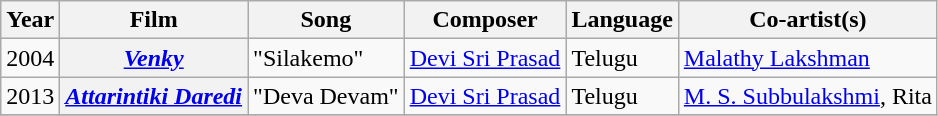<table class="wikitable">
<tr>
<th>Year</th>
<th>Film</th>
<th>Song</th>
<th>Composer</th>
<th>Language</th>
<th>Co-artist(s)</th>
</tr>
<tr>
<td>2004</td>
<th><em><a href='#'>Venky</a></em></th>
<td>"Silakemo"</td>
<td><a href='#'>Devi Sri Prasad</a></td>
<td>Telugu</td>
<td><a href='#'>Malathy Lakshman</a></td>
</tr>
<tr>
<td>2013</td>
<th><em><a href='#'>Attarintiki Daredi</a></em></th>
<td>"Deva Devam"</td>
<td><a href='#'>Devi Sri Prasad</a></td>
<td>Telugu</td>
<td><a href='#'>M. S. Subbulakshmi</a>, Rita</td>
</tr>
<tr>
</tr>
</table>
